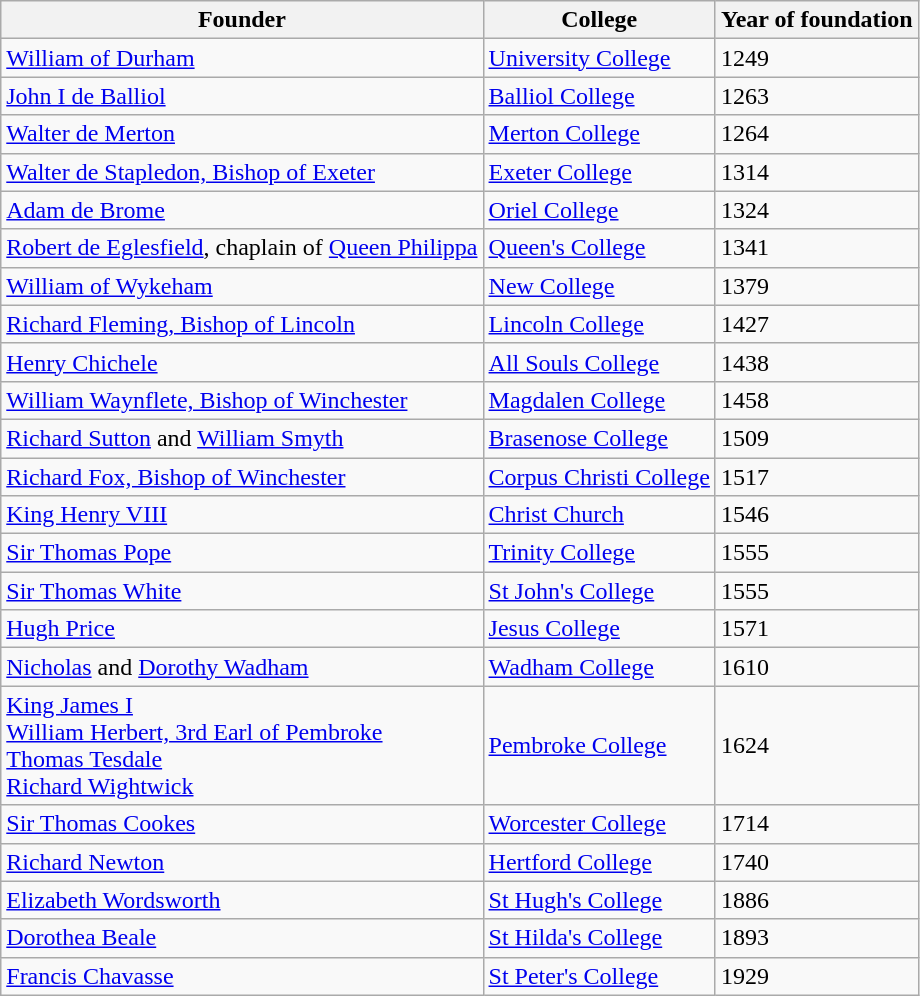<table class="wikitable">
<tr>
<th>Founder</th>
<th>College</th>
<th>Year of foundation</th>
</tr>
<tr>
<td><a href='#'>William of Durham</a></td>
<td><a href='#'>University College</a></td>
<td>1249</td>
</tr>
<tr>
<td><a href='#'>John I de Balliol</a></td>
<td><a href='#'>Balliol College</a></td>
<td>1263</td>
</tr>
<tr>
<td><a href='#'>Walter de Merton</a></td>
<td><a href='#'>Merton College</a></td>
<td>1264</td>
</tr>
<tr>
<td><a href='#'>Walter de Stapledon, Bishop of Exeter</a></td>
<td><a href='#'>Exeter College</a></td>
<td>1314</td>
</tr>
<tr>
<td><a href='#'>Adam de Brome</a></td>
<td><a href='#'>Oriel College</a></td>
<td>1324</td>
</tr>
<tr>
<td><a href='#'>Robert de Eglesfield</a>, chaplain of <a href='#'>Queen Philippa</a></td>
<td><a href='#'>Queen's College</a></td>
<td>1341</td>
</tr>
<tr>
<td><a href='#'>William of Wykeham</a></td>
<td><a href='#'>New College</a></td>
<td>1379</td>
</tr>
<tr>
<td><a href='#'>Richard Fleming, Bishop of Lincoln</a></td>
<td><a href='#'>Lincoln College</a></td>
<td>1427</td>
</tr>
<tr>
<td><a href='#'>Henry Chichele</a></td>
<td><a href='#'>All Souls College</a></td>
<td>1438</td>
</tr>
<tr>
<td><a href='#'>William Waynflete, Bishop of Winchester</a></td>
<td><a href='#'>Magdalen College</a></td>
<td>1458</td>
</tr>
<tr>
<td><a href='#'>Richard Sutton</a> and <a href='#'>William Smyth</a></td>
<td><a href='#'>Brasenose College</a></td>
<td>1509</td>
</tr>
<tr>
<td><a href='#'>Richard Fox, Bishop of Winchester</a></td>
<td><a href='#'>Corpus Christi College</a></td>
<td>1517</td>
</tr>
<tr>
<td><a href='#'>King Henry VIII</a></td>
<td><a href='#'>Christ Church</a></td>
<td>1546</td>
</tr>
<tr>
<td><a href='#'>Sir Thomas Pope</a></td>
<td><a href='#'>Trinity College</a></td>
<td>1555</td>
</tr>
<tr>
<td><a href='#'>Sir Thomas White</a></td>
<td><a href='#'>St John's College</a></td>
<td>1555</td>
</tr>
<tr>
<td><a href='#'>Hugh Price</a></td>
<td><a href='#'>Jesus College</a></td>
<td>1571</td>
</tr>
<tr>
<td><a href='#'>Nicholas</a> and <a href='#'>Dorothy Wadham</a></td>
<td><a href='#'>Wadham College</a></td>
<td>1610</td>
</tr>
<tr>
<td><a href='#'>King James I</a><br><a href='#'>William Herbert, 3rd Earl of Pembroke</a><br><a href='#'>Thomas Tesdale</a><br><a href='#'>Richard Wightwick</a></td>
<td><a href='#'>Pembroke College</a></td>
<td>1624</td>
</tr>
<tr>
<td><a href='#'>Sir Thomas Cookes</a></td>
<td><a href='#'>Worcester College</a></td>
<td>1714</td>
</tr>
<tr>
<td><a href='#'>Richard Newton</a></td>
<td><a href='#'>Hertford College</a></td>
<td>1740</td>
</tr>
<tr>
<td><a href='#'>Elizabeth Wordsworth</a></td>
<td><a href='#'>St Hugh's College</a></td>
<td>1886</td>
</tr>
<tr>
<td><a href='#'>Dorothea Beale</a></td>
<td><a href='#'>St Hilda's College</a></td>
<td>1893</td>
</tr>
<tr>
<td><a href='#'>Francis Chavasse</a></td>
<td><a href='#'>St Peter's College</a></td>
<td>1929</td>
</tr>
</table>
